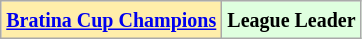<table class="wikitable">
<tr>
<td bgcolor="#ffeeaa"><small><strong><a href='#'>Bratina Cup Champions</a></strong></small></td>
<td bgcolor="#dfffdf"><small><strong>League Leader</strong></small></td>
</tr>
</table>
